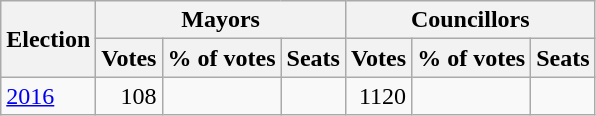<table class="wikitable">
<tr>
<th rowspan="2">Election</th>
<th colspan="3">Mayors</th>
<th colspan="3">Councillors</th>
</tr>
<tr>
<th>Votes</th>
<th>% of votes</th>
<th>Seats</th>
<th>Votes</th>
<th>% of votes</th>
<th>Seats</th>
</tr>
<tr>
<td><a href='#'>2016</a></td>
<td align="right">108</td>
<td></td>
<td></td>
<td align="right">1120</td>
<td></td>
<td></td>
</tr>
</table>
